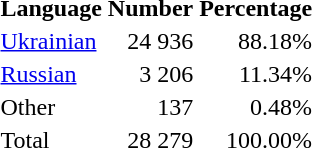<table class="standard">
<tr>
<th>Language</th>
<th>Number</th>
<th>Percentage</th>
</tr>
<tr>
<td><a href='#'>Ukrainian</a></td>
<td align="right">24 936</td>
<td align="right">88.18%</td>
</tr>
<tr>
<td><a href='#'>Russian</a></td>
<td align="right">3 206</td>
<td align="right">11.34%</td>
</tr>
<tr>
<td>Other</td>
<td align="right">137</td>
<td align="right">0.48%</td>
</tr>
<tr>
<td>Total</td>
<td align="right">28 279</td>
<td align="right">100.00%</td>
</tr>
</table>
